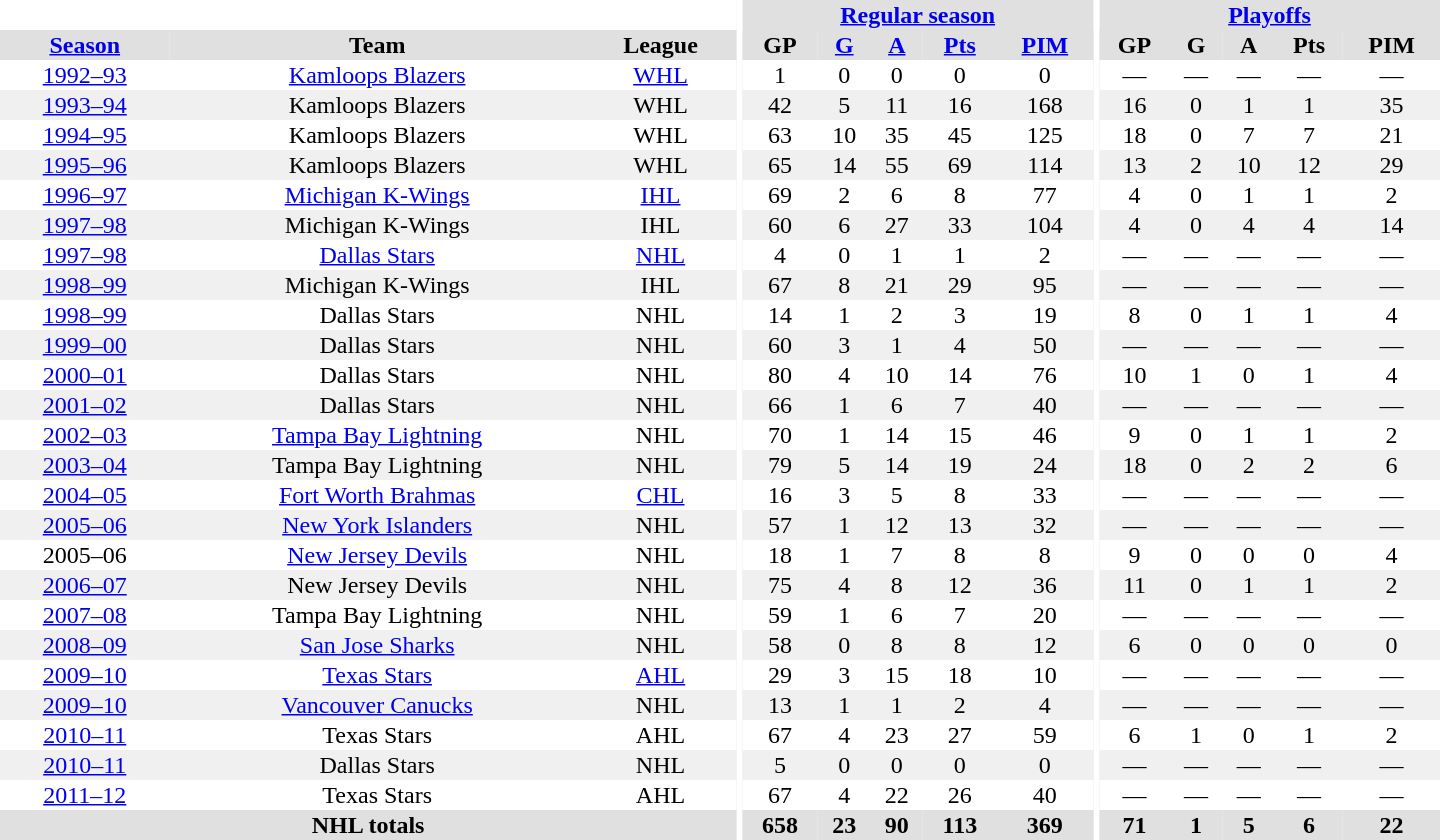<table border="0" cellpadding="1" cellspacing="0" style="text-align:center; width:60em">
<tr bgcolor="#e0e0e0">
<th colspan="3" bgcolor="#ffffff"></th>
<th rowspan="100" bgcolor="#ffffff"></th>
<th colspan="5"><a href='#'>Regular season</a></th>
<th rowspan="100" bgcolor="#ffffff"></th>
<th colspan="5"><a href='#'>Playoffs</a></th>
</tr>
<tr bgcolor="#e0e0e0">
<th><a href='#'>Season</a></th>
<th>Team</th>
<th>League</th>
<th>GP</th>
<th><a href='#'>G</a></th>
<th><a href='#'>A</a></th>
<th><a href='#'>Pts</a></th>
<th><a href='#'>PIM</a></th>
<th>GP</th>
<th>G</th>
<th>A</th>
<th>Pts</th>
<th>PIM</th>
</tr>
<tr>
<td><a href='#'>1992–93</a></td>
<td><a href='#'>Kamloops Blazers</a></td>
<td><a href='#'>WHL</a></td>
<td>1</td>
<td>0</td>
<td>0</td>
<td>0</td>
<td>0</td>
<td>—</td>
<td>—</td>
<td>—</td>
<td>—</td>
<td>—</td>
</tr>
<tr bgcolor="#f0f0f0">
<td><a href='#'>1993–94</a></td>
<td>Kamloops Blazers</td>
<td>WHL</td>
<td>42</td>
<td>5</td>
<td>11</td>
<td>16</td>
<td>168</td>
<td>16</td>
<td>0</td>
<td>1</td>
<td>1</td>
<td>35</td>
</tr>
<tr>
<td><a href='#'>1994–95</a></td>
<td>Kamloops Blazers</td>
<td>WHL</td>
<td>63</td>
<td>10</td>
<td>35</td>
<td>45</td>
<td>125</td>
<td>18</td>
<td>0</td>
<td>7</td>
<td>7</td>
<td>21</td>
</tr>
<tr bgcolor="#f0f0f0">
<td><a href='#'>1995–96</a></td>
<td>Kamloops Blazers</td>
<td>WHL</td>
<td>65</td>
<td>14</td>
<td>55</td>
<td>69</td>
<td>114</td>
<td>13</td>
<td>2</td>
<td>10</td>
<td>12</td>
<td>29</td>
</tr>
<tr>
<td><a href='#'>1996–97</a></td>
<td><a href='#'>Michigan K-Wings</a></td>
<td><a href='#'>IHL</a></td>
<td>69</td>
<td>2</td>
<td>6</td>
<td>8</td>
<td>77</td>
<td>4</td>
<td>0</td>
<td>1</td>
<td>1</td>
<td>2</td>
</tr>
<tr bgcolor="#f0f0f0">
<td><a href='#'>1997–98</a></td>
<td>Michigan K-Wings</td>
<td>IHL</td>
<td>60</td>
<td>6</td>
<td>27</td>
<td>33</td>
<td>104</td>
<td>4</td>
<td>0</td>
<td>4</td>
<td>4</td>
<td>14</td>
</tr>
<tr>
<td><a href='#'>1997–98</a></td>
<td><a href='#'>Dallas Stars</a></td>
<td><a href='#'>NHL</a></td>
<td>4</td>
<td>0</td>
<td>1</td>
<td>1</td>
<td>2</td>
<td>—</td>
<td>—</td>
<td>—</td>
<td>—</td>
<td>—</td>
</tr>
<tr bgcolor="#f0f0f0">
<td><a href='#'>1998–99</a></td>
<td>Michigan K-Wings</td>
<td>IHL</td>
<td>67</td>
<td>8</td>
<td>21</td>
<td>29</td>
<td>95</td>
<td>—</td>
<td>—</td>
<td>—</td>
<td>—</td>
<td>—</td>
</tr>
<tr>
<td><a href='#'>1998–99</a></td>
<td>Dallas Stars</td>
<td>NHL</td>
<td>14</td>
<td>1</td>
<td>2</td>
<td>3</td>
<td>19</td>
<td>8</td>
<td>0</td>
<td>1</td>
<td>1</td>
<td>4</td>
</tr>
<tr bgcolor="#f0f0f0">
<td><a href='#'>1999–00</a></td>
<td>Dallas Stars</td>
<td>NHL</td>
<td>60</td>
<td>3</td>
<td>1</td>
<td>4</td>
<td>50</td>
<td>—</td>
<td>—</td>
<td>—</td>
<td>—</td>
<td>—</td>
</tr>
<tr>
<td><a href='#'>2000–01</a></td>
<td>Dallas Stars</td>
<td>NHL</td>
<td>80</td>
<td>4</td>
<td>10</td>
<td>14</td>
<td>76</td>
<td>10</td>
<td>1</td>
<td>0</td>
<td>1</td>
<td>4</td>
</tr>
<tr bgcolor="#f0f0f0">
<td><a href='#'>2001–02</a></td>
<td>Dallas Stars</td>
<td>NHL</td>
<td>66</td>
<td>1</td>
<td>6</td>
<td>7</td>
<td>40</td>
<td>—</td>
<td>—</td>
<td>—</td>
<td>—</td>
<td>—</td>
</tr>
<tr>
<td><a href='#'>2002–03</a></td>
<td><a href='#'>Tampa Bay Lightning</a></td>
<td>NHL</td>
<td>70</td>
<td>1</td>
<td>14</td>
<td>15</td>
<td>46</td>
<td>9</td>
<td>0</td>
<td>1</td>
<td>1</td>
<td>2</td>
</tr>
<tr bgcolor="#f0f0f0">
<td><a href='#'>2003–04</a></td>
<td>Tampa Bay Lightning</td>
<td>NHL</td>
<td>79</td>
<td>5</td>
<td>14</td>
<td>19</td>
<td>24</td>
<td>18</td>
<td>0</td>
<td>2</td>
<td>2</td>
<td>6</td>
</tr>
<tr>
<td><a href='#'>2004–05</a></td>
<td><a href='#'>Fort Worth Brahmas</a></td>
<td><a href='#'>CHL</a></td>
<td>16</td>
<td>3</td>
<td>5</td>
<td>8</td>
<td>33</td>
<td>—</td>
<td>—</td>
<td>—</td>
<td>—</td>
<td>—</td>
</tr>
<tr bgcolor="#f0f0f0">
<td><a href='#'>2005–06</a></td>
<td><a href='#'>New York Islanders</a></td>
<td>NHL</td>
<td>57</td>
<td>1</td>
<td>12</td>
<td>13</td>
<td>32</td>
<td>—</td>
<td>—</td>
<td>—</td>
<td>—</td>
<td>—</td>
</tr>
<tr>
<td>2005–06</td>
<td><a href='#'>New Jersey Devils</a></td>
<td>NHL</td>
<td>18</td>
<td>1</td>
<td>7</td>
<td>8</td>
<td>8</td>
<td>9</td>
<td>0</td>
<td>0</td>
<td>0</td>
<td>4</td>
</tr>
<tr bgcolor="#f0f0f0">
<td><a href='#'>2006–07</a></td>
<td>New Jersey Devils</td>
<td>NHL</td>
<td>75</td>
<td>4</td>
<td>8</td>
<td>12</td>
<td>36</td>
<td>11</td>
<td>0</td>
<td>1</td>
<td>1</td>
<td>2</td>
</tr>
<tr>
<td><a href='#'>2007–08</a></td>
<td>Tampa Bay Lightning</td>
<td>NHL</td>
<td>59</td>
<td>1</td>
<td>6</td>
<td>7</td>
<td>20</td>
<td>—</td>
<td>—</td>
<td>—</td>
<td>—</td>
<td>—</td>
</tr>
<tr bgcolor="#f0f0f0">
<td><a href='#'>2008–09</a></td>
<td><a href='#'>San Jose Sharks</a></td>
<td>NHL</td>
<td>58</td>
<td>0</td>
<td>8</td>
<td>8</td>
<td>12</td>
<td>6</td>
<td>0</td>
<td>0</td>
<td>0</td>
<td>0</td>
</tr>
<tr>
<td><a href='#'>2009–10</a></td>
<td><a href='#'>Texas Stars</a></td>
<td><a href='#'>AHL</a></td>
<td>29</td>
<td>3</td>
<td>15</td>
<td>18</td>
<td>10</td>
<td>—</td>
<td>—</td>
<td>—</td>
<td>—</td>
<td>—</td>
</tr>
<tr bgcolor="#f0f0f0">
<td><a href='#'>2009–10</a></td>
<td><a href='#'>Vancouver Canucks</a></td>
<td>NHL</td>
<td>13</td>
<td>1</td>
<td>1</td>
<td>2</td>
<td>4</td>
<td>—</td>
<td>—</td>
<td>—</td>
<td>—</td>
<td>—</td>
</tr>
<tr>
<td><a href='#'>2010–11</a></td>
<td>Texas Stars</td>
<td>AHL</td>
<td>67</td>
<td>4</td>
<td>23</td>
<td>27</td>
<td>59</td>
<td>6</td>
<td>1</td>
<td>0</td>
<td>1</td>
<td>2</td>
</tr>
<tr bgcolor="#f0f0f0">
<td><a href='#'>2010–11</a></td>
<td>Dallas Stars</td>
<td>NHL</td>
<td>5</td>
<td>0</td>
<td>0</td>
<td>0</td>
<td>0</td>
<td>—</td>
<td>—</td>
<td>—</td>
<td>—</td>
<td>—</td>
</tr>
<tr>
<td><a href='#'>2011–12</a></td>
<td>Texas Stars</td>
<td>AHL</td>
<td>67</td>
<td>4</td>
<td>22</td>
<td>26</td>
<td>40</td>
<td>—</td>
<td>—</td>
<td>—</td>
<td>—</td>
<td>—</td>
</tr>
<tr bgcolor="#e0e0e0">
<th colspan="3">NHL totals</th>
<th>658</th>
<th>23</th>
<th>90</th>
<th>113</th>
<th>369</th>
<th>71</th>
<th>1</th>
<th>5</th>
<th>6</th>
<th>22</th>
</tr>
</table>
